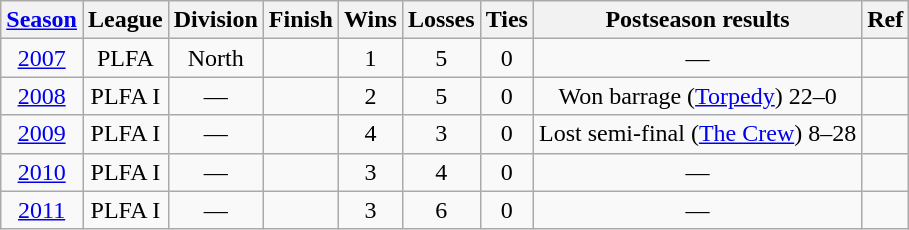<table class="wikitable sortable" style="text-align:center;">
<tr>
<th><a href='#'>Season</a></th>
<th class="unsortable">League</th>
<th>Division</th>
<th>Finish</th>
<th>Wins</th>
<th>Losses</th>
<th>Ties</th>
<th class="unsortable">Postseason results</th>
<th class="unsortable">Ref</th>
</tr>
<tr>
<td><a href='#'>2007</a></td>
<td>PLFA</td>
<td>North</td>
<td></td>
<td>1</td>
<td>5</td>
<td>0</td>
<td>—</td>
<td></td>
</tr>
<tr>
<td><a href='#'>2008</a></td>
<td>PLFA I</td>
<td>—</td>
<td></td>
<td>2</td>
<td>5</td>
<td>0</td>
<td>Won barrage (<a href='#'>Torpedy</a>) 22–0</td>
<td></td>
</tr>
<tr>
<td><a href='#'>2009</a></td>
<td>PLFA I</td>
<td>—</td>
<td></td>
<td>4</td>
<td>3</td>
<td>0</td>
<td>Lost semi-final (<a href='#'>The Crew</a>) 8–28</td>
<td></td>
</tr>
<tr>
<td><a href='#'>2010</a></td>
<td>PLFA I</td>
<td>—</td>
<td></td>
<td>3</td>
<td>4</td>
<td>0</td>
<td>—</td>
<td></td>
</tr>
<tr>
<td><a href='#'>2011</a></td>
<td>PLFA I</td>
<td>—</td>
<td></td>
<td>3</td>
<td>6</td>
<td>0</td>
<td>—</td>
<td></td>
</tr>
</table>
